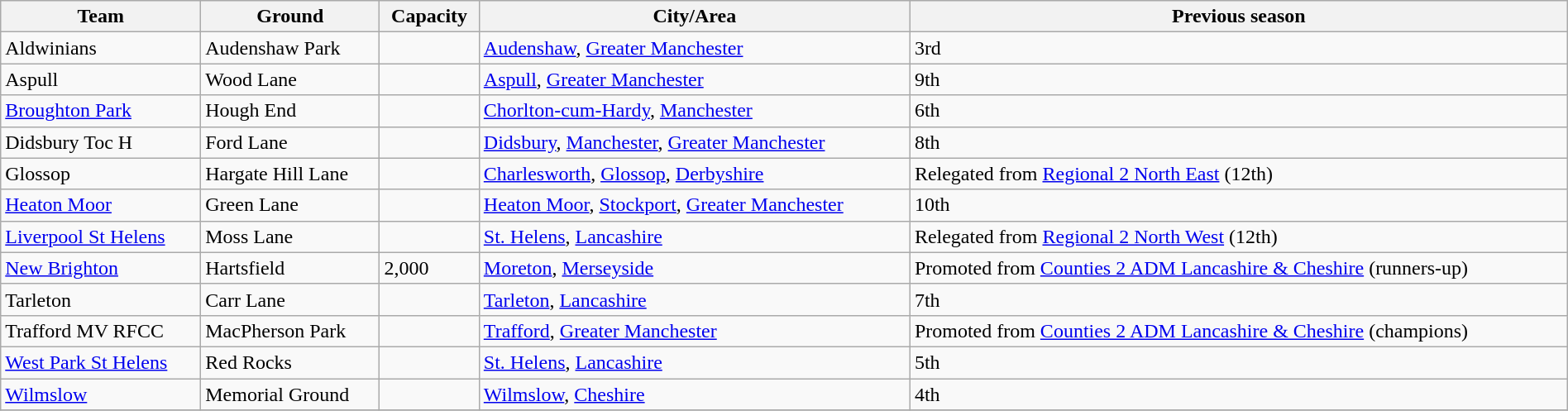<table class="wikitable sortable" width=100%>
<tr>
<th>Team</th>
<th>Ground</th>
<th>Capacity</th>
<th>City/Area</th>
<th>Previous season</th>
</tr>
<tr>
<td>Aldwinians</td>
<td>Audenshaw Park</td>
<td></td>
<td><a href='#'>Audenshaw</a>, <a href='#'>Greater Manchester</a></td>
<td>3rd</td>
</tr>
<tr>
<td>Aspull</td>
<td>Wood Lane</td>
<td></td>
<td><a href='#'>Aspull</a>, <a href='#'>Greater Manchester</a></td>
<td>9th</td>
</tr>
<tr>
<td><a href='#'>Broughton Park</a></td>
<td>Hough End</td>
<td></td>
<td><a href='#'>Chorlton-cum-Hardy</a>, <a href='#'>Manchester</a></td>
<td>6th</td>
</tr>
<tr>
<td>Didsbury Toc H</td>
<td>Ford Lane</td>
<td></td>
<td><a href='#'>Didsbury</a>, <a href='#'>Manchester</a>, <a href='#'>Greater Manchester</a></td>
<td>8th</td>
</tr>
<tr>
<td>Glossop</td>
<td>Hargate Hill Lane</td>
<td></td>
<td><a href='#'>Charlesworth</a>, <a href='#'>Glossop</a>, <a href='#'>Derbyshire</a></td>
<td>Relegated from <a href='#'>Regional 2 North East</a> (12th)</td>
</tr>
<tr>
<td><a href='#'>Heaton Moor</a></td>
<td>Green Lane</td>
<td></td>
<td><a href='#'>Heaton Moor</a>, <a href='#'>Stockport</a>, <a href='#'>Greater Manchester</a></td>
<td>10th</td>
</tr>
<tr>
<td><a href='#'>Liverpool St Helens</a></td>
<td>Moss Lane</td>
<td></td>
<td><a href='#'>St. Helens</a>, <a href='#'>Lancashire</a></td>
<td>Relegated from <a href='#'>Regional 2 North West</a> (12th)</td>
</tr>
<tr>
<td><a href='#'>New Brighton</a></td>
<td>Hartsfield</td>
<td>2,000</td>
<td><a href='#'>Moreton</a>, <a href='#'>Merseyside</a></td>
<td>Promoted from <a href='#'>Counties 2 ADM Lancashire & Cheshire</a> (runners-up)</td>
</tr>
<tr>
<td>Tarleton</td>
<td>Carr Lane</td>
<td></td>
<td><a href='#'>Tarleton</a>, <a href='#'>Lancashire</a></td>
<td>7th</td>
</tr>
<tr>
<td>Trafford MV RFCC</td>
<td>MacPherson Park</td>
<td></td>
<td><a href='#'>Trafford</a>, <a href='#'>Greater Manchester</a></td>
<td>Promoted from <a href='#'>Counties 2 ADM Lancashire & Cheshire</a> (champions)</td>
</tr>
<tr>
<td><a href='#'>West Park St Helens</a></td>
<td>Red Rocks</td>
<td></td>
<td><a href='#'>St. Helens</a>, <a href='#'>Lancashire</a></td>
<td>5th</td>
</tr>
<tr>
<td><a href='#'>Wilmslow</a></td>
<td>Memorial Ground</td>
<td></td>
<td><a href='#'>Wilmslow</a>, <a href='#'>Cheshire</a></td>
<td>4th</td>
</tr>
<tr>
</tr>
</table>
